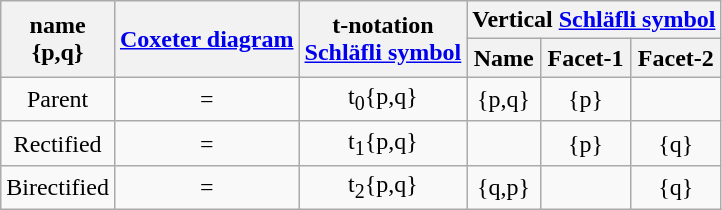<table class="wikitable">
<tr>
<th rowspan=2>name<br>{p,q}</th>
<th rowspan=2><a href='#'>Coxeter diagram</a></th>
<th rowspan=2>t-notation<br><a href='#'>Schläfli symbol</a></th>
<th colspan=3>Vertical <a href='#'>Schläfli symbol</a></th>
</tr>
<tr>
<th>Name</th>
<th>Facet-1</th>
<th>Facet-2</th>
</tr>
<tr align=center>
<td>Parent</td>
<td> = </td>
<td>t<sub>0</sub>{p,q}</td>
<td>{p,q}</td>
<td>{p}</td>
<td></td>
</tr>
<tr align=center>
<td>Rectified</td>
<td> = </td>
<td>t<sub>1</sub>{p,q}</td>
<td></td>
<td>{p}</td>
<td>{q}</td>
</tr>
<tr align=center>
<td>Birectified</td>
<td> = </td>
<td>t<sub>2</sub>{p,q}</td>
<td>{q,p}</td>
<td></td>
<td>{q}</td>
</tr>
</table>
